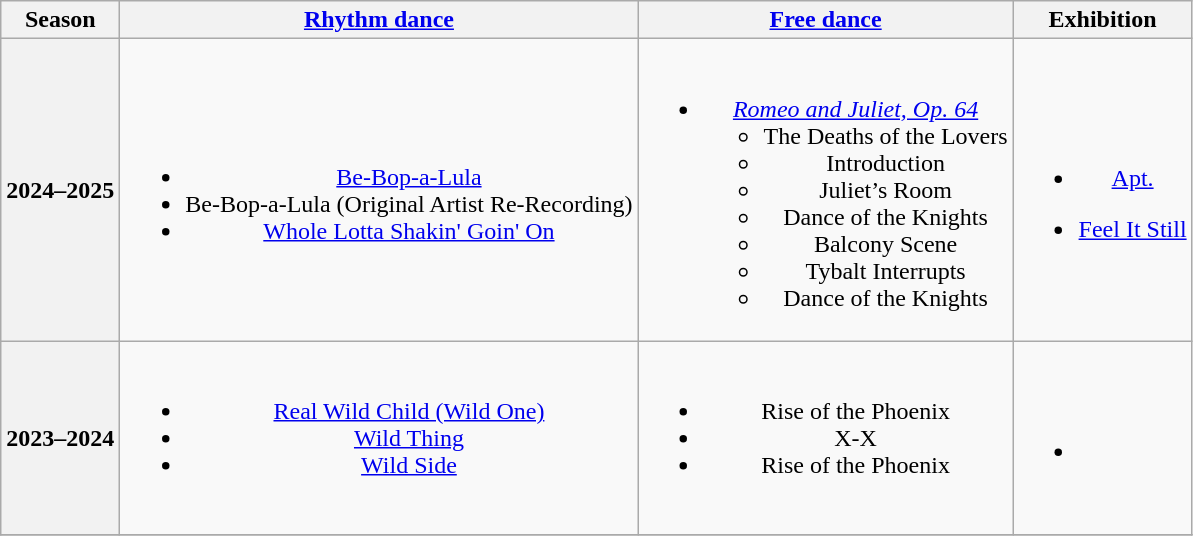<table class=wikitable style=text-align:center>
<tr>
<th>Season</th>
<th><a href='#'>Rhythm dance</a></th>
<th><a href='#'>Free dance</a></th>
<th>Exhibition</th>
</tr>
<tr>
<th>2024–2025 <br> </th>
<td><br><ul><li><a href='#'>Be-Bop-a-Lula</a> <br> </li><li>Be-Bop-a-Lula (Original Artist Re-Recording) <br> </li><li><a href='#'>Whole Lotta Shakin' Goin' On</a> <br> </li></ul></td>
<td><br><ul><li><em><a href='#'>Romeo and Juliet, Op. 64</a></em><ul><li>The Deaths of the Lovers</li><li>Introduction</li><li>Juliet’s Room</li><li>Dance of the Knights</li><li>Balcony Scene</li><li>Tybalt Interrupts</li><li>Dance of the Knights <br> </li></ul></li></ul></td>
<td><br><ul><li><a href='#'>Apt.</a> <br></li></ul><ul><li><a href='#'>Feel It Still</a> <br></li></ul></td>
</tr>
<tr>
<th>2023–2024 <br> </th>
<td><br><ul><li><a href='#'>Real Wild Child (Wild One)</a><br></li><li><a href='#'>Wild Thing</a><br></li><li><a href='#'>Wild Side</a><br><br></li></ul></td>
<td><br><ul><li>Rise of the Phoenix<br></li><li>X-X<br></li><li>Rise of the Phoenix<br><br></li></ul></td>
<td><br><ul><li></li></ul></td>
</tr>
<tr>
</tr>
</table>
